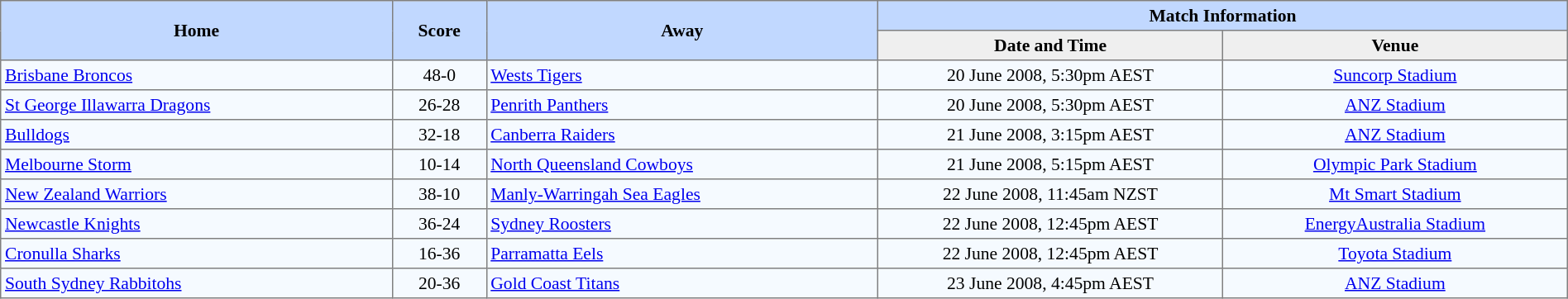<table border=1 style="border-collapse:collapse; font-size:90%;" cellpadding=3 cellspacing=0 width=100%>
<tr bgcolor=#C1D8FF>
<th rowspan=2 width=25%>Home</th>
<th rowspan=2 width=6%>Score</th>
<th rowspan=2 width=25%>Away</th>
<th colspan=6>Match Information</th>
</tr>
<tr bgcolor=#EFEFEF>
<th width=22%>Date and Time</th>
<th width=22%>Venue</th>
</tr>
<tr align=center bgcolor=#F5FAFF>
<td align=left> <a href='#'>Brisbane Broncos</a></td>
<td>48-0</td>
<td align=left> <a href='#'>Wests Tigers</a></td>
<td>20 June 2008, 5:30pm AEST</td>
<td><a href='#'>Suncorp Stadium</a></td>
</tr>
<tr align=center bgcolor=#F5FAFF>
<td align=left> <a href='#'>St George Illawarra Dragons</a></td>
<td>26-28</td>
<td align=left> <a href='#'>Penrith Panthers</a></td>
<td>20 June 2008, 5:30pm AEST</td>
<td><a href='#'>ANZ Stadium</a></td>
</tr>
<tr align=center bgcolor=#F5FAFF>
<td align=left> <a href='#'>Bulldogs</a></td>
<td>32-18</td>
<td align=left> <a href='#'>Canberra Raiders</a></td>
<td>21 June 2008, 3:15pm AEST</td>
<td><a href='#'>ANZ Stadium</a></td>
</tr>
<tr align=center bgcolor=#F5FAFF>
<td align=left> <a href='#'>Melbourne Storm</a></td>
<td>10-14</td>
<td align=left> <a href='#'>North Queensland Cowboys</a></td>
<td>21 June 2008, 5:15pm AEST</td>
<td><a href='#'>Olympic Park Stadium</a></td>
</tr>
<tr align=center bgcolor=#F5FAFF>
<td align=left> <a href='#'>New Zealand Warriors</a></td>
<td>38-10</td>
<td align=left> <a href='#'>Manly-Warringah Sea Eagles</a></td>
<td>22 June 2008, 11:45am NZST</td>
<td><a href='#'>Mt Smart Stadium</a></td>
</tr>
<tr align=center bgcolor=#F5FAFF>
<td align=left> <a href='#'>Newcastle Knights</a></td>
<td>36-24</td>
<td align=left> <a href='#'>Sydney Roosters</a></td>
<td>22 June 2008, 12:45pm AEST</td>
<td><a href='#'>EnergyAustralia Stadium</a></td>
</tr>
<tr align=center bgcolor=#F5FAFF>
<td align=left> <a href='#'>Cronulla Sharks</a></td>
<td>16-36</td>
<td align=left> <a href='#'>Parramatta Eels</a></td>
<td>22 June 2008, 12:45pm AEST</td>
<td><a href='#'>Toyota Stadium</a></td>
</tr>
<tr align=center bgcolor=#F5FAFF>
<td align=left> <a href='#'>South Sydney Rabbitohs</a></td>
<td>20-36</td>
<td align=left> <a href='#'>Gold Coast Titans</a></td>
<td>23 June 2008, 4:45pm AEST</td>
<td><a href='#'>ANZ Stadium</a></td>
</tr>
</table>
